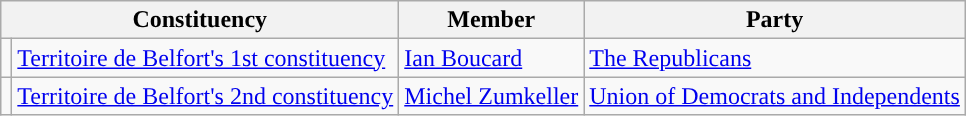<table class="wikitable">
<tr>
<th colspan="2">Constituency</th>
<th>Member</th>
<th>Party</th>
</tr>
<tr>
<td style="background-color: "></td>
<td><a href='#'>Territoire de Belfort's 1st constituency</a></td>
<td><a href='#'>Ian Boucard</a></td>
<td><a href='#'>The Republicans</a></td>
</tr>
<tr>
<td style="background-color: "></td>
<td><a href='#'>Territoire de Belfort's 2nd constituency</a></td>
<td><a href='#'>Michel Zumkeller</a></td>
<td><a href='#'>Union of Democrats and Independents</a></td>
</tr>
</table>
